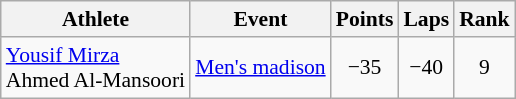<table class=wikitable style=font-size:90%;text-align:center>
<tr>
<th>Athlete</th>
<th>Event</th>
<th>Points</th>
<th>Laps</th>
<th>Rank</th>
</tr>
<tr>
<td align=left><a href='#'>Yousif Mirza</a><br>Ahmed Al-Mansoori</td>
<td align=left><a href='#'>Men's madison</a></td>
<td>−35</td>
<td>−40</td>
<td>9</td>
</tr>
</table>
